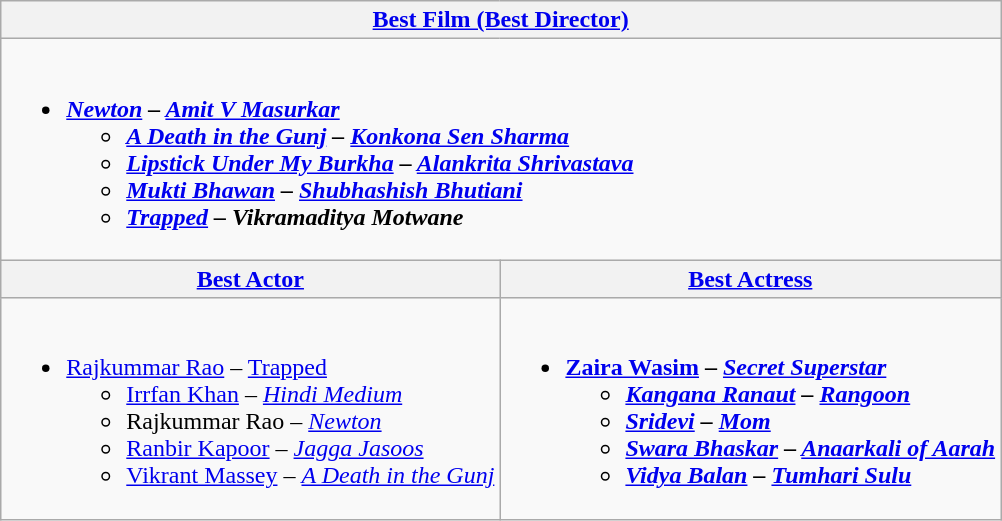<table class="wikitable">
<tr>
<th colspan=2><a href='#'>Best Film (Best Director)</a></th>
</tr>
<tr>
<td colspan=2><br><ul><li><strong><em><a href='#'>Newton</a><em> – <a href='#'>Amit V Masurkar</a><strong><ul><li></em><a href='#'>A Death in the Gunj</a><em> – <a href='#'>Konkona Sen Sharma</a></li><li></em><a href='#'>Lipstick Under My Burkha</a><em> – <a href='#'>Alankrita Shrivastava</a></li><li></em><a href='#'>Mukti Bhawan</a><em> – <a href='#'>Shubhashish Bhutiani</a></li><li></em><a href='#'>Trapped</a><em> – Vikramaditya Motwane</li></ul></li></ul></td>
</tr>
<tr>
<th><a href='#'>Best Actor</a></th>
<th><a href='#'>Best Actress</a></th>
</tr>
<tr>
<td><br><ul><li></strong><a href='#'>Rajkummar Rao</a> – </em><a href='#'>Trapped</a></em></strong><ul><li><a href='#'>Irrfan Khan</a> – <em><a href='#'>Hindi Medium</a></em></li><li>Rajkummar Rao – <em><a href='#'>Newton</a></em></li><li><a href='#'>Ranbir Kapoor</a> – <em><a href='#'>Jagga Jasoos</a></em></li><li><a href='#'>Vikrant Massey</a> – <em><a href='#'>A Death in the Gunj</a></em></li></ul></li></ul></td>
<td><br><ul><li><strong><a href='#'>Zaira Wasim</a> – <em><a href='#'>Secret Superstar</a><strong><em><ul><li><a href='#'>Kangana Ranaut</a> – <a href='#'></em>Rangoon<em></a></li><li><a href='#'>Sridevi</a> – </em><a href='#'>Mom</a><em></li><li><a href='#'>Swara Bhaskar</a> – </em><a href='#'>Anaarkali of Aarah</a><em></li><li><a href='#'>Vidya Balan</a> – </em><a href='#'>Tumhari Sulu</a><em></li></ul></li></ul></td>
</tr>
</table>
